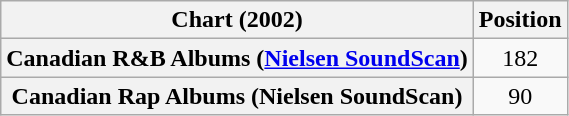<table class="wikitable plainrowheaders" style="text-align:center">
<tr>
<th scope="col">Chart (2002)</th>
<th scope="col">Position</th>
</tr>
<tr>
<th scope="row">Canadian R&B Albums (<a href='#'>Nielsen SoundScan</a>)</th>
<td>182</td>
</tr>
<tr>
<th scope="row">Canadian Rap Albums (Nielsen SoundScan)</th>
<td>90</td>
</tr>
</table>
